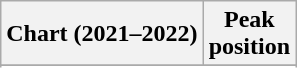<table class="wikitable sortable plainrowheaders" style="text-align:center">
<tr>
<th scope="col">Chart (2021–2022)</th>
<th scope="col">Peak<br>position</th>
</tr>
<tr>
</tr>
<tr>
</tr>
<tr>
</tr>
<tr>
</tr>
<tr>
</tr>
</table>
